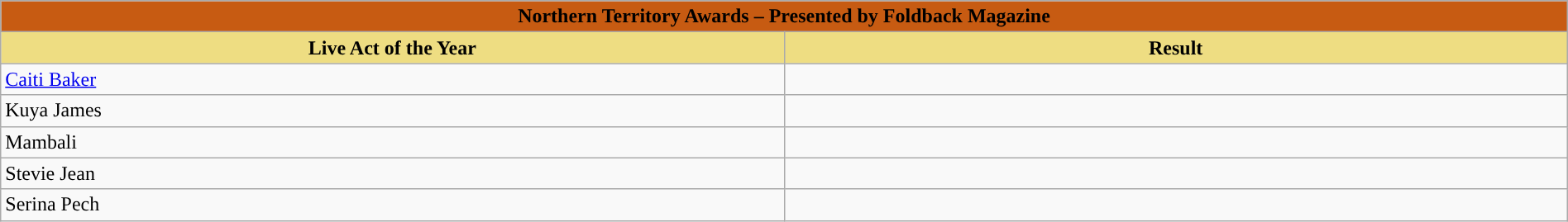<table class="wikitable" width=100%>
<tr>
<th colspan="2" ! style="width:15%;background:#C75B12">Northern Territory Awards – Presented by Foldback Magazine</th>
</tr>
<tr>
<th style="width:10%;background:#EEDD82;">Live Act of the Year</th>
<th style="width:10%;background:#EEDD82;">Result</th>
</tr>
<tr>
<td><a href='#'>Caiti Baker</a></td>
<td></td>
</tr>
<tr>
<td>Kuya James</td>
<td></td>
</tr>
<tr>
<td>Mambali</td>
<td></td>
</tr>
<tr>
<td>Stevie Jean</td>
<td></td>
</tr>
<tr>
<td>Serina Pech</td>
<td></td>
</tr>
</table>
